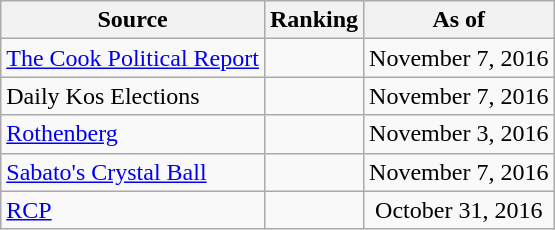<table class="wikitable" style="text-align:center">
<tr>
<th>Source</th>
<th>Ranking</th>
<th>As of</th>
</tr>
<tr>
<td align=left><a href='#'>The Cook Political Report</a></td>
<td></td>
<td>November 7, 2016</td>
</tr>
<tr>
<td align=left>Daily Kos Elections</td>
<td></td>
<td>November 7, 2016</td>
</tr>
<tr>
<td align=left><a href='#'>Rothenberg</a></td>
<td></td>
<td>November 3, 2016</td>
</tr>
<tr>
<td align=left><a href='#'>Sabato's Crystal Ball</a></td>
<td></td>
<td>November 7, 2016</td>
</tr>
<tr>
<td align="left"><a href='#'>RCP</a></td>
<td></td>
<td>October 31, 2016</td>
</tr>
</table>
